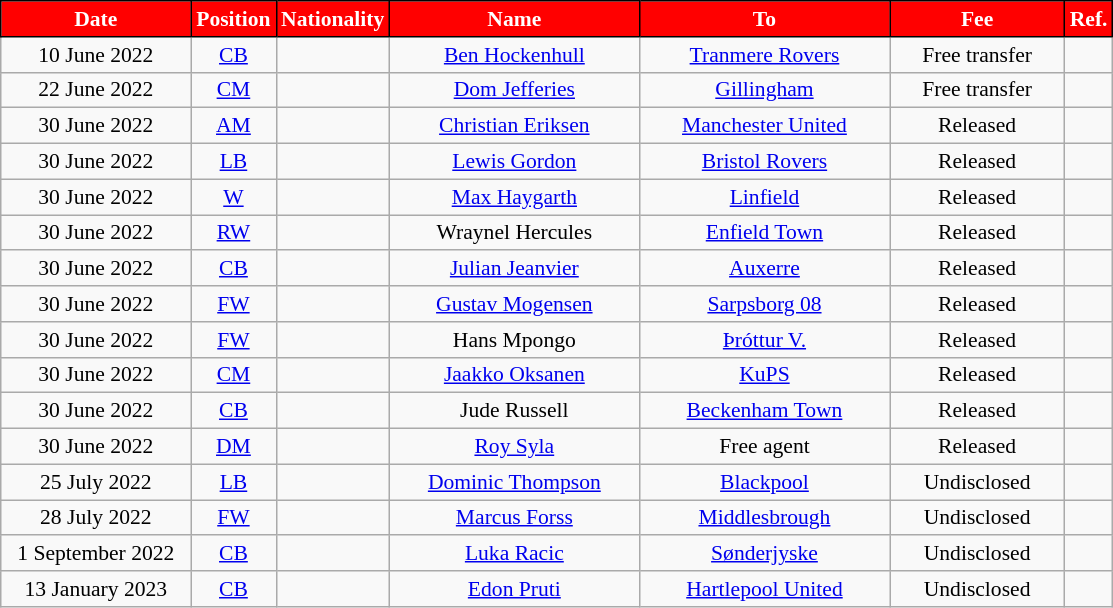<table class="wikitable" style="text-align:center; font-size:90%; ">
<tr>
<th style="background:#FF0000;color:white;border:1px solid black; width:120px;">Date</th>
<th style="background:#FF0000;color:white;border:1px solid black; width:50px;">Position</th>
<th style="background:#FF0000;color:white;border:1px solid black; width:50px;">Nationality</th>
<th style="background:#FF0000;color:white;border:1px solid black; width:160px;">Name</th>
<th style="background:#FF0000;color:white;border:1px solid black; width:160px;">To</th>
<th style="background:#FF0000;color:white;border:1px solid black; width:110px;">Fee</th>
<th style="background:#FF0000;color:white;border:1px solid black; width:25px;">Ref.</th>
</tr>
<tr>
<td>10 June 2022</td>
<td><a href='#'>CB</a></td>
<td></td>
<td><a href='#'>Ben Hockenhull</a></td>
<td> <a href='#'>Tranmere Rovers</a></td>
<td>Free transfer</td>
<td></td>
</tr>
<tr>
<td>22 June 2022</td>
<td><a href='#'>CM</a></td>
<td></td>
<td><a href='#'>Dom Jefferies</a></td>
<td> <a href='#'>Gillingham</a></td>
<td>Free transfer</td>
<td></td>
</tr>
<tr>
<td>30 June 2022</td>
<td><a href='#'>AM</a></td>
<td></td>
<td><a href='#'>Christian Eriksen</a></td>
<td> <a href='#'>Manchester United</a></td>
<td>Released</td>
<td></td>
</tr>
<tr>
<td>30 June 2022</td>
<td><a href='#'>LB</a></td>
<td></td>
<td><a href='#'>Lewis Gordon</a></td>
<td> <a href='#'>Bristol Rovers</a></td>
<td>Released</td>
<td></td>
</tr>
<tr>
<td>30 June 2022</td>
<td><a href='#'>W</a></td>
<td></td>
<td><a href='#'>Max Haygarth</a></td>
<td> <a href='#'>Linfield</a></td>
<td>Released</td>
<td></td>
</tr>
<tr>
<td>30 June 2022</td>
<td><a href='#'>RW</a></td>
<td></td>
<td>Wraynel Hercules</td>
<td> <a href='#'>Enfield Town</a></td>
<td>Released</td>
<td></td>
</tr>
<tr>
<td>30 June 2022</td>
<td><a href='#'>CB</a></td>
<td></td>
<td><a href='#'>Julian Jeanvier</a></td>
<td> <a href='#'>Auxerre</a></td>
<td>Released</td>
<td></td>
</tr>
<tr>
<td>30 June 2022</td>
<td><a href='#'>FW</a></td>
<td></td>
<td><a href='#'>Gustav Mogensen</a></td>
<td> <a href='#'>Sarpsborg 08</a></td>
<td>Released</td>
<td></td>
</tr>
<tr>
<td>30 June 2022</td>
<td><a href='#'>FW</a></td>
<td></td>
<td>Hans Mpongo</td>
<td> <a href='#'>Þróttur V.</a></td>
<td>Released</td>
<td></td>
</tr>
<tr>
<td>30 June 2022</td>
<td><a href='#'>CM</a></td>
<td></td>
<td><a href='#'>Jaakko Oksanen</a></td>
<td> <a href='#'>KuPS</a></td>
<td>Released</td>
<td></td>
</tr>
<tr>
<td>30 June 2022</td>
<td><a href='#'>CB</a></td>
<td></td>
<td>Jude Russell</td>
<td> <a href='#'>Beckenham Town</a></td>
<td>Released</td>
<td></td>
</tr>
<tr>
<td>30 June 2022</td>
<td><a href='#'>DM</a></td>
<td></td>
<td><a href='#'>Roy Syla</a></td>
<td>Free agent</td>
<td>Released</td>
<td></td>
</tr>
<tr>
<td>25 July 2022</td>
<td><a href='#'>LB</a></td>
<td></td>
<td><a href='#'>Dominic Thompson</a></td>
<td> <a href='#'>Blackpool</a></td>
<td>Undisclosed</td>
<td></td>
</tr>
<tr>
<td>28 July 2022</td>
<td><a href='#'>FW</a></td>
<td></td>
<td><a href='#'>Marcus Forss</a></td>
<td> <a href='#'>Middlesbrough</a></td>
<td>Undisclosed</td>
<td></td>
</tr>
<tr>
<td>1 September 2022</td>
<td><a href='#'>CB</a></td>
<td></td>
<td><a href='#'>Luka Racic</a></td>
<td> <a href='#'>Sønderjyske</a></td>
<td>Undisclosed</td>
<td></td>
</tr>
<tr>
<td>13 January 2023</td>
<td><a href='#'>CB</a></td>
<td></td>
<td><a href='#'>Edon Pruti</a></td>
<td> <a href='#'>Hartlepool United</a></td>
<td>Undisclosed</td>
<td></td>
</tr>
</table>
